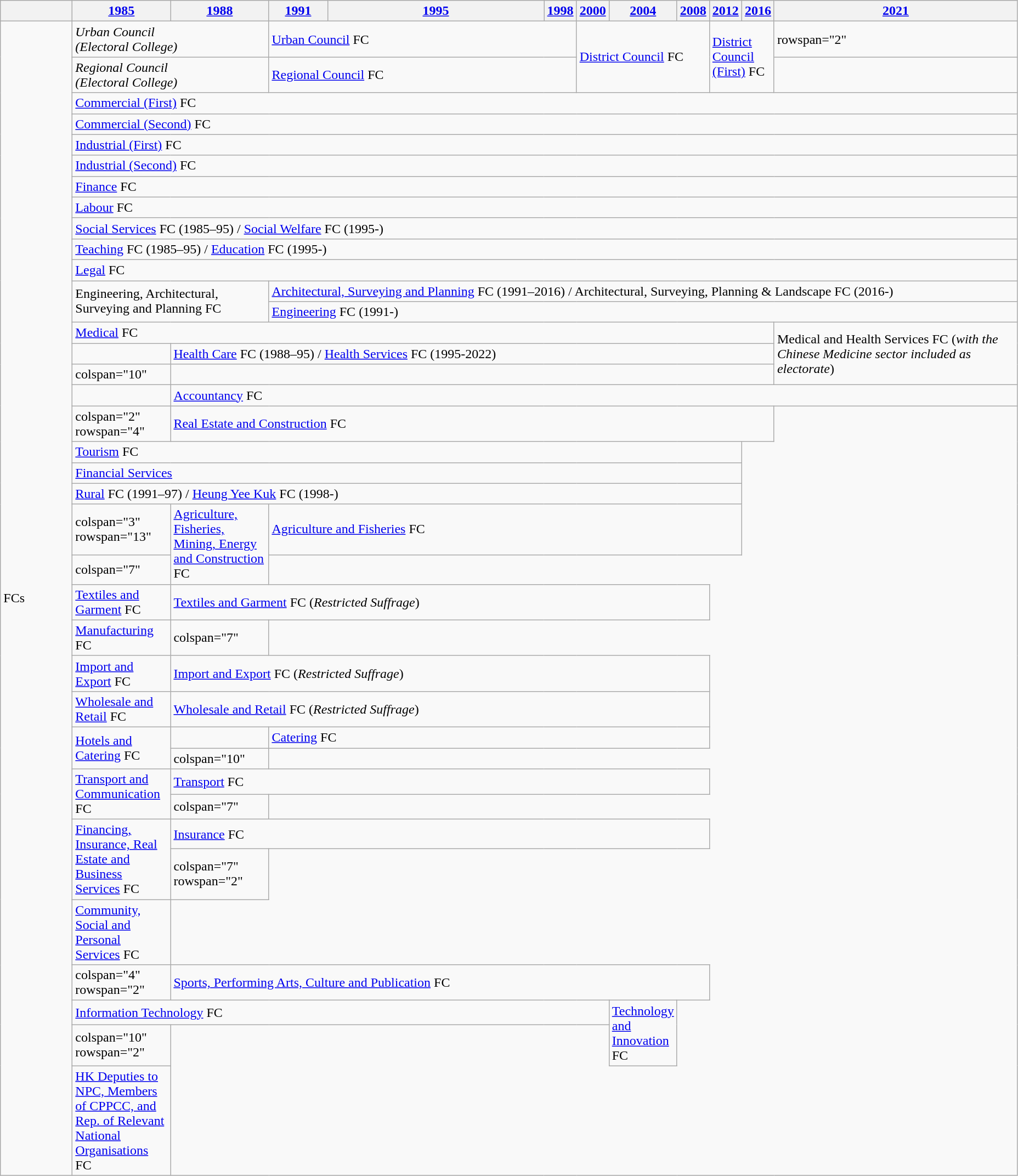<table class="wikitable">
<tr>
<th style=width:5em></th>
<th style=width:7em><a href='#'>1985</a></th>
<th style=width:7em><a href='#'>1988</a></th>
<th style=width:4em><a href='#'>1991</a></th>
<th style=width:16em><a href='#'>1995</a></th>
<th style=width:2em><a href='#'>1998</a></th>
<th style=width:2em><a href='#'>2000</a></th>
<th style=width:2em><a href='#'>2004</a></th>
<th style=width:2em><a href='#'>2008</a></th>
<th style=width:2em><a href='#'>2012</a></th>
<th style=width:2em><a href='#'>2016</a></th>
<th style=width:18em><a href='#'>2021</a></th>
</tr>
<tr>
<td rowspan="38">FCs</td>
<td colspan="2"><em>Urban Council</em><br><em>(Electoral College)</em></td>
<td colspan="3"><a href='#'>Urban Council</a> FC</td>
<td colspan="3" rowspan="2"><a href='#'>District Council</a> FC</td>
<td colspan="2" rowspan="2"><a href='#'>District Council (First)</a> FC</td>
<td>rowspan="2" </td>
</tr>
<tr>
<td colspan="2"><em>Regional Council</em><br><em>(Electoral College)</em></td>
<td colspan="3"><a href='#'>Regional Council</a> FC</td>
</tr>
<tr>
<td colspan="11"><a href='#'>Commercial (First)</a> FC</td>
</tr>
<tr>
<td colspan="11"><a href='#'>Commercial (Second)</a> FC</td>
</tr>
<tr>
<td colspan="11"><a href='#'>Industrial (First)</a> FC</td>
</tr>
<tr>
<td colspan="11"><a href='#'>Industrial (Second)</a> FC</td>
</tr>
<tr>
<td colspan="11"><a href='#'>Finance</a> FC</td>
</tr>
<tr>
<td colspan="11"><a href='#'>Labour</a> FC</td>
</tr>
<tr>
<td colspan="11"><a href='#'>Social Services</a> FC (1985–95) / <a href='#'>Social Welfare</a> FC (1995-)</td>
</tr>
<tr>
<td colspan="11"><a href='#'>Teaching</a> FC (1985–95) / <a href='#'>Education</a> FC (1995-)</td>
</tr>
<tr>
<td colspan="11"><a href='#'>Legal</a> FC</td>
</tr>
<tr>
<td colspan="2" rowspan="2">Engineering, Architectural,   Surveying and     Planning FC</td>
<td colspan="9"><a href='#'>Architectural, Surveying and Planning</a> FC (1991–2016) / Architectural, Surveying, Planning & Landscape FC (2016-)</td>
</tr>
<tr>
<td colspan="9"><a href='#'>Engineering</a> FC (1991-)</td>
</tr>
<tr>
<td colspan="10"><a href='#'>Medical</a> FC</td>
<td rowspan="3">Medical and Health    Services FC (<em>with the Chinese Medicine sector included as electorate</em>)</td>
</tr>
<tr>
<td></td>
<td colspan="9"><a href='#'>Health Care</a> FC (1988–95) / <a href='#'>Health Services</a> FC (1995-2022)</td>
</tr>
<tr>
<td>colspan="10" </td>
</tr>
<tr>
<td></td>
<td colspan="10"><a href='#'>Accountancy</a> FC</td>
</tr>
<tr>
<td>colspan="2" rowspan="4" </td>
<td colspan="9"><a href='#'>Real Estate and Construction</a> FC</td>
</tr>
<tr>
<td colspan="9"><a href='#'>Tourism</a> FC</td>
</tr>
<tr>
<td colspan="9"><a href='#'>Financial Services</a></td>
</tr>
<tr>
<td colspan="9"><a href='#'>Rural</a> FC (1991–97) / <a href='#'>Heung Yee Kuk</a> FC (1998-)</td>
</tr>
<tr>
<td>colspan="3" rowspan="13" </td>
<td rowspan="2"><a href='#'>Agriculture, Fisheries,    Mining, Energy and Construction</a> FC</td>
<td colspan="7"><a href='#'>Agriculture and Fisheries</a> FC</td>
</tr>
<tr>
<td>colspan="7" </td>
</tr>
<tr>
<td><a href='#'>Textiles and Garment</a> FC</td>
<td colspan="7"><a href='#'>Textiles and Garment</a> FC (<em>Restricted Suffrage</em>)</td>
</tr>
<tr>
<td><a href='#'>Manufacturing</a> FC</td>
<td>colspan="7" </td>
</tr>
<tr>
<td><a href='#'>Import and Export</a> FC</td>
<td colspan="7"><a href='#'>Import and Export</a> FC (<em>Restricted Suffrage</em>)</td>
</tr>
<tr>
<td><a href='#'>Wholesale and Retail</a> FC</td>
<td colspan="7"><a href='#'>Wholesale and Retail</a> FC (<em>Restricted Suffrage</em>)</td>
</tr>
<tr>
<td rowspan="2"><a href='#'>Hotels and Catering</a> FC</td>
<td></td>
<td colspan="6"><a href='#'>Catering</a> FC</td>
</tr>
<tr>
<td>colspan="10" </td>
</tr>
<tr>
<td rowspan="2"><a href='#'>Transport and Communication</a> FC</td>
<td colspan="7"><a href='#'>Transport</a> FC</td>
</tr>
<tr>
<td>colspan="7" </td>
</tr>
<tr>
<td rowspan="2"><a href='#'>Financing, Insurance,       Real Estate and        Business Services</a> FC</td>
<td colspan="7"><a href='#'>Insurance</a> FC</td>
</tr>
<tr>
<td>colspan="7" rowspan="2" </td>
</tr>
<tr>
<td><a href='#'>Community, Social and Personal Services</a> FC</td>
</tr>
<tr>
<td>colspan="4" rowspan="2" </td>
<td colspan="7"><a href='#'>Sports, Performing Arts, Culture and Publication</a> FC</td>
</tr>
<tr>
<td colspan="6"><a href='#'>Information Technology</a> FC</td>
<td rowspan="2"><a href='#'>Technology and       Innovation</a> FC</td>
</tr>
<tr>
<td>colspan="10" rowspan="2" </td>
</tr>
<tr>
<td><a href='#'>HK Deputies to NPC, Members of CPPCC, and      Rep. of Relevant National Organisations</a> FC</td>
</tr>
</table>
